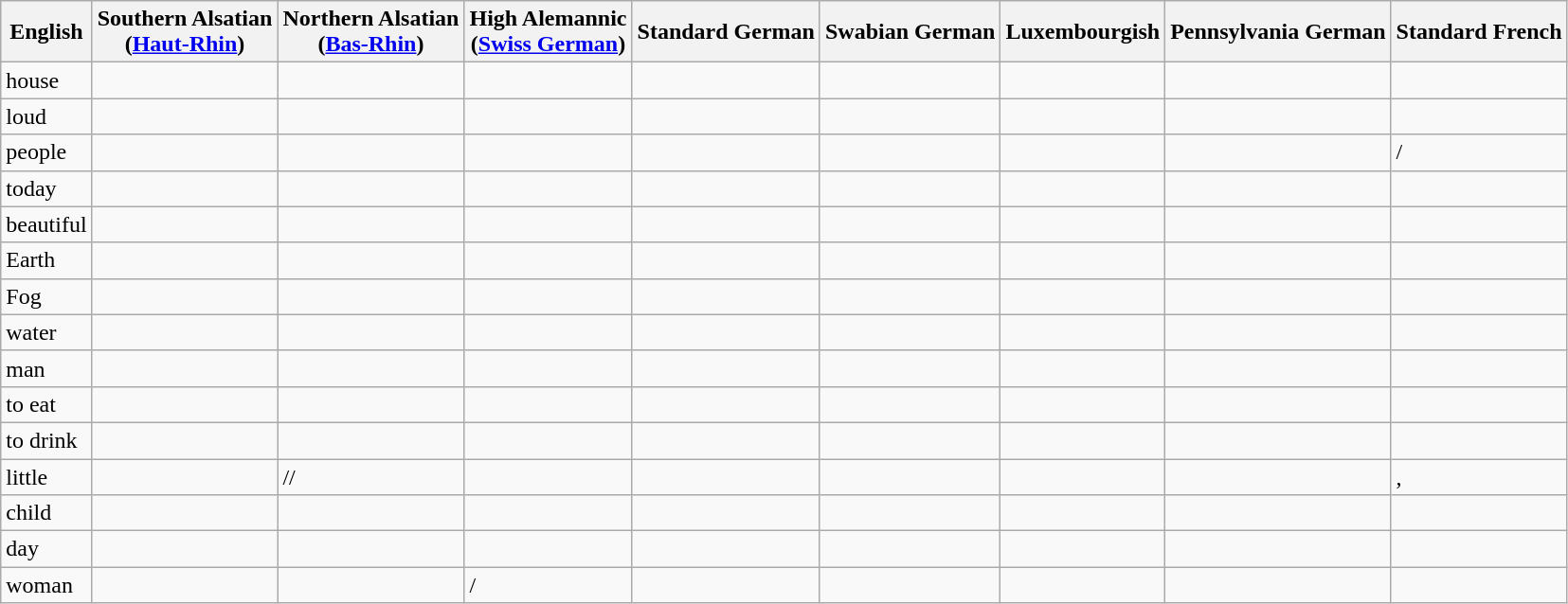<table class="wikitable">
<tr>
<th>English</th>
<th>Southern Alsatian<br>(<a href='#'>Haut-Rhin</a>)</th>
<th>Northern Alsatian<br>(<a href='#'>Bas-Rhin</a>)</th>
<th>High Alemannic<br>(<a href='#'>Swiss German</a>)</th>
<th>Standard German</th>
<th>Swabian German</th>
<th>Luxembourgish</th>
<th>Pennsylvania German</th>
<th>Standard French</th>
</tr>
<tr ->
<td>house</td>
<td></td>
<td></td>
<td></td>
<td></td>
<td></td>
<td></td>
<td></td>
<td></td>
</tr>
<tr ->
<td>loud</td>
<td></td>
<td></td>
<td></td>
<td></td>
<td></td>
<td></td>
<td></td>
<td></td>
</tr>
<tr ->
<td>people</td>
<td></td>
<td></td>
<td></td>
<td></td>
<td></td>
<td></td>
<td></td>
<td>/</td>
</tr>
<tr ->
<td>today</td>
<td></td>
<td></td>
<td></td>
<td></td>
<td></td>
<td></td>
<td></td>
<td></td>
</tr>
<tr ->
<td>beautiful</td>
<td></td>
<td></td>
<td></td>
<td></td>
<td></td>
<td></td>
<td></td>
<td></td>
</tr>
<tr ->
<td>Earth</td>
<td></td>
<td></td>
<td></td>
<td></td>
<td></td>
<td></td>
<td></td>
<td></td>
</tr>
<tr ->
<td>Fog</td>
<td></td>
<td></td>
<td></td>
<td></td>
<td></td>
<td></td>
<td></td>
<td></td>
</tr>
<tr ->
<td>water</td>
<td></td>
<td></td>
<td></td>
<td></td>
<td></td>
<td></td>
<td></td>
<td></td>
</tr>
<tr ->
<td>man</td>
<td></td>
<td></td>
<td></td>
<td></td>
<td></td>
<td></td>
<td></td>
<td></td>
</tr>
<tr ->
<td>to eat</td>
<td></td>
<td></td>
<td></td>
<td></td>
<td></td>
<td></td>
<td></td>
<td></td>
</tr>
<tr ->
<td>to drink</td>
<td></td>
<td></td>
<td></td>
<td></td>
<td></td>
<td></td>
<td></td>
<td></td>
</tr>
<tr ->
<td>little</td>
<td></td>
<td>//</td>
<td></td>
<td></td>
<td></td>
<td></td>
<td></td>
<td>, </td>
</tr>
<tr ->
<td>child</td>
<td></td>
<td></td>
<td></td>
<td></td>
<td></td>
<td></td>
<td></td>
<td></td>
</tr>
<tr ->
<td>day</td>
<td></td>
<td></td>
<td></td>
<td></td>
<td></td>
<td></td>
<td></td>
<td></td>
</tr>
<tr ->
<td>woman</td>
<td></td>
<td></td>
<td>/</td>
<td></td>
<td></td>
<td></td>
<td></td>
<td></td>
</tr>
</table>
